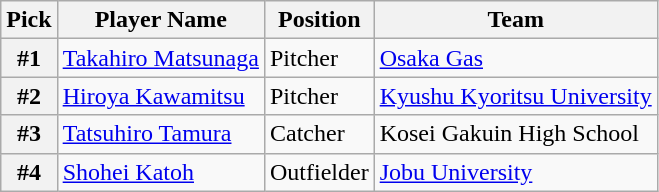<table class="wikitable">
<tr>
<th>Pick</th>
<th>Player Name</th>
<th>Position</th>
<th>Team</th>
</tr>
<tr>
<th>#1</th>
<td><a href='#'>Takahiro Matsunaga</a></td>
<td>Pitcher</td>
<td><a href='#'>Osaka Gas</a></td>
</tr>
<tr>
<th>#2</th>
<td><a href='#'>Hiroya Kawamitsu</a></td>
<td>Pitcher</td>
<td><a href='#'>Kyushu Kyoritsu University</a></td>
</tr>
<tr>
<th>#3</th>
<td><a href='#'>Tatsuhiro Tamura</a></td>
<td>Catcher</td>
<td>Kosei Gakuin High School</td>
</tr>
<tr>
<th>#4</th>
<td><a href='#'>Shohei Katoh</a></td>
<td>Outfielder</td>
<td><a href='#'>Jobu University</a></td>
</tr>
</table>
